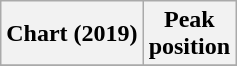<table class="wikitable plainrowheaders" style="text-align:center">
<tr>
<th scope="col">Chart (2019)</th>
<th scope="col">Peak<br>position</th>
</tr>
<tr>
</tr>
</table>
